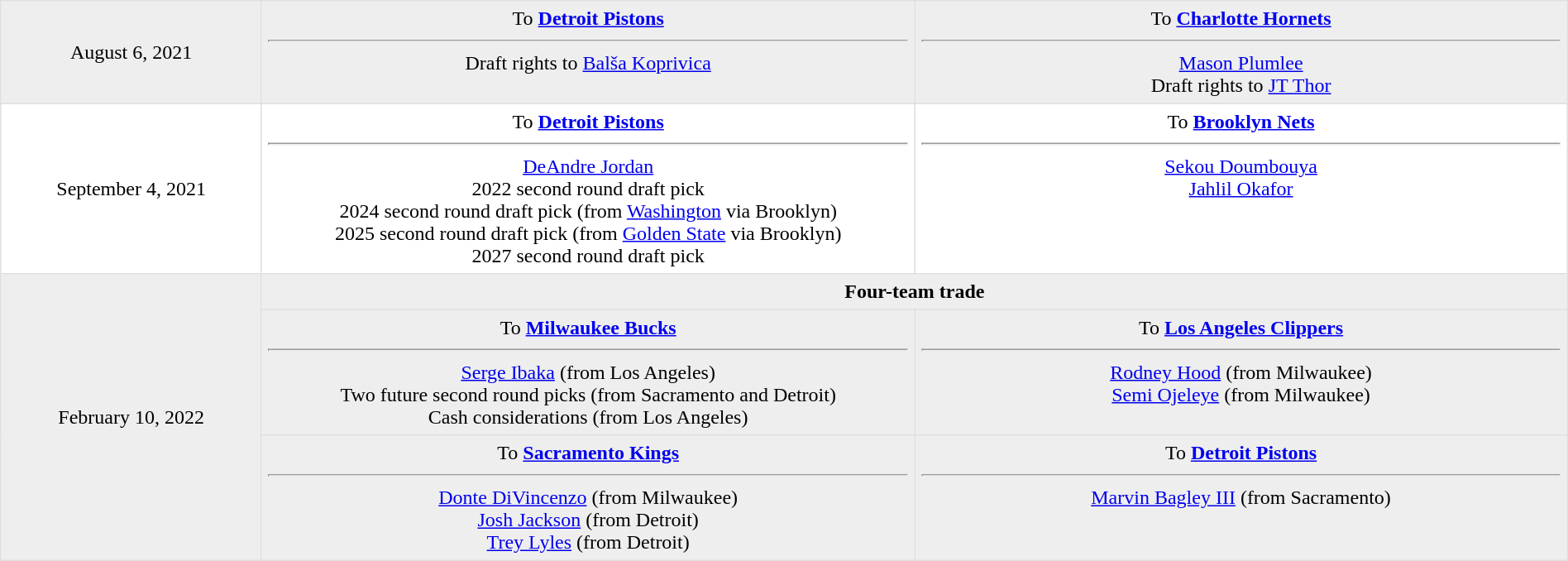<table border=1 style="border-collapse:collapse; text-align: center; width: 100%" bordercolor="#DFDFDF"  cellpadding="5">
<tr style="background:#eee;">
<td style="width:12%">August 6, 2021</td>
<td style="width:44; vertical-align:top;">To <strong><a href='#'>Detroit Pistons</a></strong><hr>Draft rights to <a href='#'>Balša Koprivica</a></td>
<td style="width:44; vertical-align:top;">To <strong><a href='#'>Charlotte Hornets</a></strong><hr><a href='#'>Mason Plumlee</a><br>Draft rights to <a href='#'>JT Thor</a></td>
</tr>
<tr>
<td style="width:12%">September 4, 2021</td>
<td style="width:44; vertical-align:top;">To <strong><a href='#'>Detroit Pistons</a></strong><hr><a href='#'>DeAndre Jordan</a><br>2022 second round draft pick<br>2024 second round draft pick (from <a href='#'>Washington</a> via Brooklyn)<br>2025 second round draft pick (from <a href='#'>Golden State</a> via Brooklyn)<br>2027 second round draft pick<br></td>
<td style="width:44; vertical-align:top;">To <strong><a href='#'>Brooklyn Nets</a></strong><hr><a href='#'>Sekou Doumbouya</a><br><a href='#'>Jahlil Okafor</a></td>
</tr>
<tr style="background:#eee;">
<td style="width:12%" rowspan="4">February 10, 2022</td>
<td style="width:30%" valign="top" colspan="2"><strong>Four-team trade</strong></td>
</tr>
<tr bgcolor="#eee">
<td style="width:30%" valign="top">To <strong><a href='#'>Milwaukee Bucks</a></strong><hr><a href='#'>Serge Ibaka</a> (from Los Angeles)<br>Two future second round picks (from Sacramento and Detroit)<br>Cash considerations (from Los Angeles)</td>
<td style="width:30%" valign="top">To <strong><a href='#'>Los Angeles Clippers</a></strong><hr><a href='#'>Rodney Hood</a> (from Milwaukee)<br><a href='#'>Semi Ojeleye</a> (from Milwaukee)</td>
</tr>
<tr bgcolor="#eee">
<td style="width:30%" valign="top">To <strong><a href='#'>Sacramento Kings</a></strong><hr><a href='#'>Donte DiVincenzo</a> (from Milwaukee)<br><a href='#'>Josh Jackson</a> (from Detroit)<br><a href='#'>Trey Lyles</a> (from Detroit)</td>
<td style="width:30%" valign="top">To <strong><a href='#'>Detroit Pistons</a></strong><hr><a href='#'>Marvin Bagley III</a> (from Sacramento)</td>
</tr>
</table>
